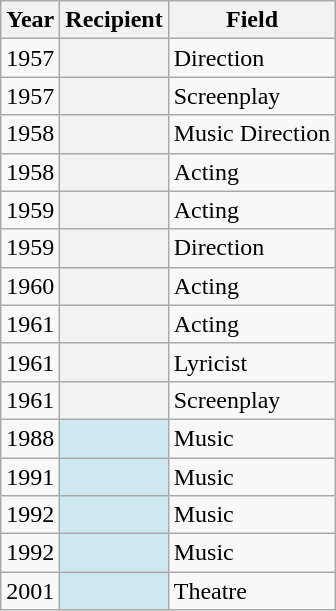<table class="wikitable plainrowheaders sortable">
<tr>
<th scope="col">Year</th>
<th scope="col">Recipient</th>
<th scope="col">Field</th>
</tr>
<tr>
<td style="text-align:center;">1957</td>
<th scope="row"></th>
<td>Direction</td>
</tr>
<tr>
<td style="text-align:center;">1957</td>
<th scope="row"></th>
<td>Screenplay</td>
</tr>
<tr>
<td style="text-align:center;">1958</td>
<th scope="row"></th>
<td>Music Direction</td>
</tr>
<tr>
<td style="text-align:center;">1958</td>
<th scope="row"></th>
<td>Acting</td>
</tr>
<tr>
<td style="text-align:center;">1959</td>
<th scope="row"></th>
<td>Acting</td>
</tr>
<tr>
<td style="text-align:center;">1959</td>
<th scope="row"></th>
<td>Direction</td>
</tr>
<tr>
<td style="text-align:center;">1960</td>
<th scope="row"></th>
<td>Acting</td>
</tr>
<tr>
<td style="text-align:center;">1961</td>
<th scope="row"></th>
<td>Acting</td>
</tr>
<tr>
<td style="text-align:center;">1961</td>
<th scope="row"></th>
<td>Lyricist</td>
</tr>
<tr>
<td style="text-align:center;">1961</td>
<th scope="row"></th>
<td>Screenplay</td>
</tr>
<tr>
<td style="text-align:center;">1988</td>
<th scope="row" style="background-color:#CEE8F0;"></th>
<td>Music</td>
</tr>
<tr>
<td style="text-align:center;">1991</td>
<th scope="row" style="background-color:#CEE8F0;"></th>
<td>Music</td>
</tr>
<tr>
<td style="text-align:center;">1992</td>
<th scope="row" style="background-color:#CEE8F0;"></th>
<td>Music</td>
</tr>
<tr>
<td style="text-align:center;">1992</td>
<th scope="row" style="background-color:#CEE8F0;"></th>
<td>Music</td>
</tr>
<tr>
<td style="text-align:center;">2001</td>
<th scope="row" style="background-color:#CEE8F0;"></th>
<td>Theatre</td>
</tr>
</table>
